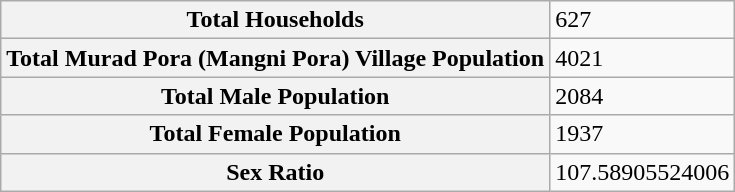<table class="wikitable">
<tr>
<th>Total Households</th>
<td>627</td>
</tr>
<tr>
<th>Total Murad Pora (Mangni Pora) Village Population</th>
<td>4021</td>
</tr>
<tr>
<th>Total Male Population</th>
<td>2084</td>
</tr>
<tr>
<th>Total Female Population</th>
<td>1937</td>
</tr>
<tr>
<th>Sex Ratio</th>
<td>107.58905524006</td>
</tr>
</table>
